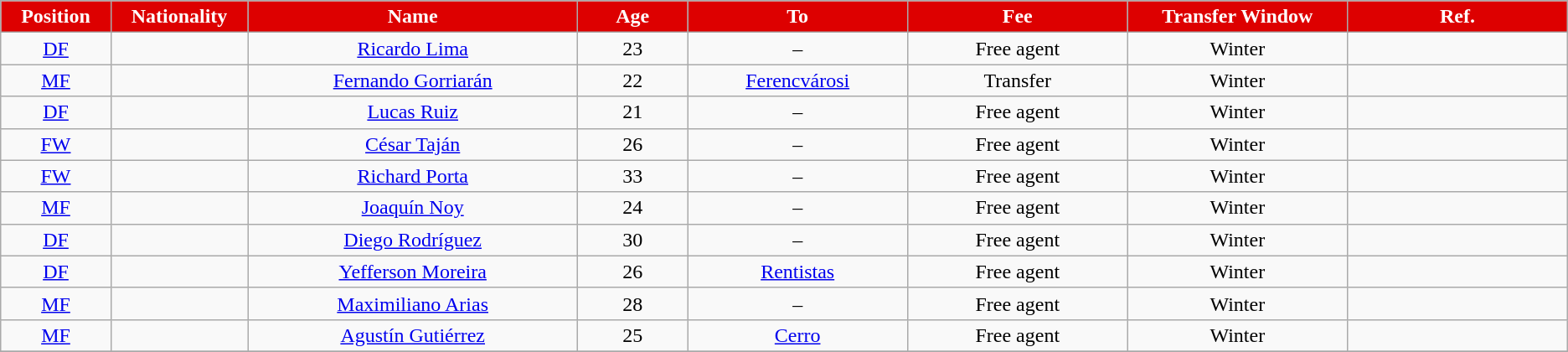<table class="wikitable"  style="text-align:center; font-size:100%; ">
<tr>
<th style="background:#DD0000; color:white; width:5%;">Position</th>
<th style="background:#DD0000; color:white; width:5%;">Nationality</th>
<th style="background:#DD0000; color:white; width:15%;">Name</th>
<th style="background:#DD0000; color:white; width:5%;">Age</th>
<th style="background:#DD0000; color:white; width:10%;">To</th>
<th style="background:#DD0000; color:white; width:10%;">Fee</th>
<th style="background:#DD0000; color:white; width:10%;">Transfer Window</th>
<th style="background:#DD0000; color:white; width:10%;">Ref.</th>
</tr>
<tr>
<td><a href='#'>DF</a></td>
<td></td>
<td><a href='#'>Ricardo Lima</a></td>
<td>23</td>
<td>–</td>
<td>Free agent</td>
<td>Winter</td>
<td></td>
</tr>
<tr>
<td><a href='#'>MF</a></td>
<td></td>
<td><a href='#'>Fernando Gorriarán</a></td>
<td>22</td>
<td> <a href='#'>Ferencvárosi</a></td>
<td>Transfer</td>
<td>Winter</td>
<td></td>
</tr>
<tr>
<td><a href='#'>DF</a></td>
<td></td>
<td><a href='#'>Lucas Ruiz</a></td>
<td>21</td>
<td>–</td>
<td>Free agent</td>
<td>Winter</td>
<td></td>
</tr>
<tr>
<td><a href='#'>FW</a></td>
<td></td>
<td><a href='#'>César Taján</a></td>
<td>26</td>
<td>–</td>
<td>Free agent</td>
<td>Winter</td>
<td></td>
</tr>
<tr>
<td><a href='#'>FW</a></td>
<td></td>
<td><a href='#'>Richard Porta</a></td>
<td>33</td>
<td>–</td>
<td>Free agent</td>
<td>Winter</td>
<td></td>
</tr>
<tr>
<td><a href='#'>MF</a></td>
<td></td>
<td><a href='#'>Joaquín Noy</a></td>
<td>24</td>
<td>–</td>
<td>Free agent</td>
<td>Winter</td>
<td></td>
</tr>
<tr>
<td><a href='#'>DF</a></td>
<td></td>
<td><a href='#'>Diego Rodríguez</a></td>
<td>30</td>
<td>–</td>
<td>Free agent</td>
<td>Winter</td>
<td></td>
</tr>
<tr>
<td><a href='#'>DF</a></td>
<td></td>
<td><a href='#'>Yefferson Moreira</a></td>
<td>26</td>
<td><a href='#'>Rentistas</a></td>
<td>Free agent</td>
<td>Winter</td>
<td></td>
</tr>
<tr>
<td><a href='#'>MF</a></td>
<td></td>
<td><a href='#'>Maximiliano Arias</a></td>
<td>28</td>
<td>–</td>
<td>Free agent</td>
<td>Winter</td>
<td></td>
</tr>
<tr>
<td><a href='#'>MF</a></td>
<td></td>
<td><a href='#'>Agustín Gutiérrez</a></td>
<td>25</td>
<td><a href='#'>Cerro</a></td>
<td>Free agent</td>
<td>Winter</td>
<td></td>
</tr>
<tr>
</tr>
</table>
